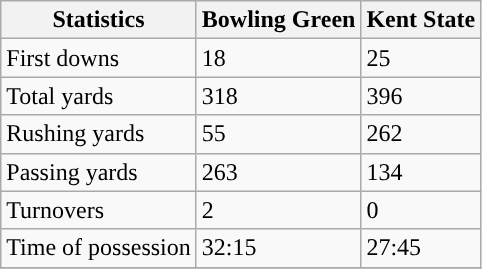<table class="wikitable">
<tr>
<th>Statistics</th>
<th>Bowling Green</th>
<th>Kent State</th>
</tr>
<tr>
<td>First downs</td>
<td>18</td>
<td>25</td>
</tr>
<tr>
<td>Total yards</td>
<td>318</td>
<td>396</td>
</tr>
<tr>
<td>Rushing yards</td>
<td>55</td>
<td>262</td>
</tr>
<tr>
<td>Passing yards</td>
<td>263</td>
<td>134</td>
</tr>
<tr>
<td>Turnovers</td>
<td>2</td>
<td>0</td>
</tr>
<tr>
<td>Time of possession</td>
<td>32:15</td>
<td>27:45</td>
</tr>
<tr>
</tr>
</table>
